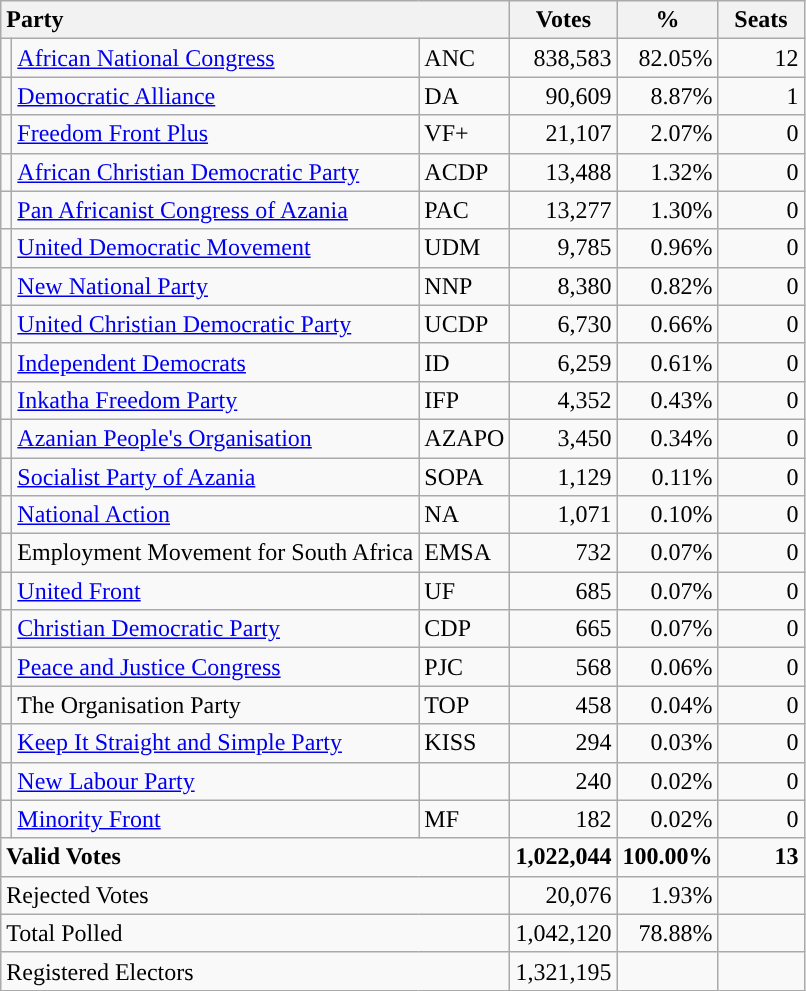<table class="wikitable" border="1" style="text-align:right;">
<tr>
<th style="text-align:left;" colspan=3>Party</th>
<th align=center width="50">Votes</th>
<th align=center width="50">%</th>
<th align=center width="50">Seats</th>
</tr>
<tr>
<td style="background:"></td>
<td align=left><a href='#'>African National Congress</a></td>
<td align=left>ANC</td>
<td>838,583</td>
<td>82.05%</td>
<td>12</td>
</tr>
<tr>
<td style="background:"></td>
<td align=left><a href='#'>Democratic Alliance</a></td>
<td align=left>DA</td>
<td>90,609</td>
<td>8.87%</td>
<td>1</td>
</tr>
<tr>
<td style="background:"></td>
<td align=left><a href='#'>Freedom Front Plus</a></td>
<td align=left>VF+</td>
<td>21,107</td>
<td>2.07%</td>
<td>0</td>
</tr>
<tr>
<td style="background:"></td>
<td align=left><a href='#'>African Christian Democratic Party</a></td>
<td align=left>ACDP</td>
<td>13,488</td>
<td>1.32%</td>
<td>0</td>
</tr>
<tr>
<td style="background:"></td>
<td align=left><a href='#'>Pan Africanist Congress of Azania</a></td>
<td align=left>PAC</td>
<td>13,277</td>
<td>1.30%</td>
<td>0</td>
</tr>
<tr>
<td style="background:"></td>
<td align=left><a href='#'>United Democratic Movement</a></td>
<td align=left>UDM</td>
<td>9,785</td>
<td>0.96%</td>
<td>0</td>
</tr>
<tr>
<td style="background:"></td>
<td align=left><a href='#'>New National Party</a></td>
<td align=left>NNP</td>
<td>8,380</td>
<td>0.82%</td>
<td>0</td>
</tr>
<tr>
<td style="background:"></td>
<td align=left><a href='#'>United Christian Democratic Party</a></td>
<td align=left>UCDP</td>
<td>6,730</td>
<td>0.66%</td>
<td>0</td>
</tr>
<tr>
<td style="background:"></td>
<td align=left><a href='#'>Independent Democrats</a></td>
<td align=left>ID</td>
<td>6,259</td>
<td>0.61%</td>
<td>0</td>
</tr>
<tr>
<td style="background:"></td>
<td align=left><a href='#'>Inkatha Freedom Party</a></td>
<td align=left>IFP</td>
<td>4,352</td>
<td>0.43%</td>
<td>0</td>
</tr>
<tr>
<td style="background:"></td>
<td align=left><a href='#'>Azanian People's Organisation</a></td>
<td align=left>AZAPO</td>
<td>3,450</td>
<td>0.34%</td>
<td>0</td>
</tr>
<tr>
<td style="background:"></td>
<td align=left><a href='#'>Socialist Party of Azania</a></td>
<td align=left>SOPA</td>
<td>1,129</td>
<td>0.11%</td>
<td>0</td>
</tr>
<tr>
<td></td>
<td align=left><a href='#'>National Action</a></td>
<td align=left>NA</td>
<td>1,071</td>
<td>0.10%</td>
<td>0</td>
</tr>
<tr>
<td></td>
<td align=left>Employment Movement for South Africa</td>
<td align=left>EMSA</td>
<td>732</td>
<td>0.07%</td>
<td>0</td>
</tr>
<tr>
<td></td>
<td align=left><a href='#'>United Front</a></td>
<td align=left>UF</td>
<td>685</td>
<td>0.07%</td>
<td>0</td>
</tr>
<tr>
<td style="background:"></td>
<td align=left><a href='#'>Christian Democratic Party</a></td>
<td align=left>CDP</td>
<td>665</td>
<td>0.07%</td>
<td>0</td>
</tr>
<tr>
<td></td>
<td align=left><a href='#'>Peace and Justice Congress</a></td>
<td align=left>PJC</td>
<td>568</td>
<td>0.06%</td>
<td>0</td>
</tr>
<tr>
<td></td>
<td align=left>The Organisation Party</td>
<td align=left>TOP</td>
<td>458</td>
<td>0.04%</td>
<td>0</td>
</tr>
<tr>
<td style="background:"></td>
<td align=left><a href='#'>Keep It Straight and Simple Party</a></td>
<td align=left>KISS</td>
<td>294</td>
<td>0.03%</td>
<td>0</td>
</tr>
<tr>
<td></td>
<td align=left><a href='#'>New Labour Party</a></td>
<td align=left></td>
<td>240</td>
<td>0.02%</td>
<td>0</td>
</tr>
<tr>
<td style="background:"></td>
<td align=left><a href='#'>Minority Front</a></td>
<td align=left>MF</td>
<td>182</td>
<td>0.02%</td>
<td>0</td>
</tr>
<tr style="font-weight:bold">
<td align=left colspan=3>Valid Votes</td>
<td>1,022,044</td>
<td>100.00%</td>
<td>13</td>
</tr>
<tr>
<td align=left colspan=3>Rejected Votes</td>
<td>20,076</td>
<td>1.93%</td>
<td></td>
</tr>
<tr>
<td align=left colspan=3>Total Polled</td>
<td>1,042,120</td>
<td>78.88%</td>
<td></td>
</tr>
<tr>
<td align=left colspan=3>Registered Electors</td>
<td>1,321,195</td>
<td></td>
<td></td>
</tr>
</table>
